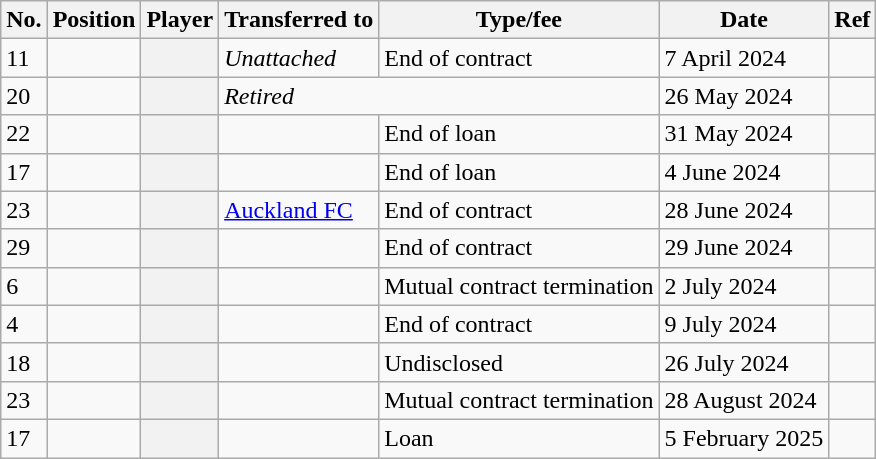<table class="wikitable plainrowheaders sortable" style="text-align:center; text-align:left">
<tr>
<th scope="col">No.</th>
<th scope="col">Position</th>
<th scope="col">Player</th>
<th scope="col">Transferred to</th>
<th scope="col">Type/fee</th>
<th scope="col">Date</th>
<th scope="col" class="unsortable">Ref</th>
</tr>
<tr>
<td>11</td>
<td></td>
<th scope="row"></th>
<td><em>Unattached</em></td>
<td>End of contract</td>
<td>7 April 2024</td>
<td></td>
</tr>
<tr>
<td>20</td>
<td></td>
<th scope="row"></th>
<td colspan="2"><em>Retired</em></td>
<td>26 May 2024</td>
<td></td>
</tr>
<tr>
<td>22</td>
<td></td>
<th scope="row"></th>
<td></td>
<td>End of loan</td>
<td>31 May 2024</td>
<td></td>
</tr>
<tr>
<td>17</td>
<td></td>
<th scope="row"></th>
<td></td>
<td>End of loan</td>
<td>4 June 2024</td>
<td></td>
</tr>
<tr>
<td>23</td>
<td></td>
<th scope="row"></th>
<td><a href='#'>Auckland FC</a></td>
<td>End of contract</td>
<td>28 June 2024</td>
<td></td>
</tr>
<tr>
<td>29</td>
<td></td>
<th scope="row"></th>
<td></td>
<td>End of contract</td>
<td>29 June 2024</td>
<td></td>
</tr>
<tr>
<td>6</td>
<td></td>
<th scope="row"></th>
<td></td>
<td>Mutual contract termination</td>
<td>2 July 2024</td>
<td></td>
</tr>
<tr>
<td>4</td>
<td></td>
<th scope="row"></th>
<td></td>
<td>End of contract</td>
<td>9 July 2024</td>
<td></td>
</tr>
<tr>
<td>18</td>
<td></td>
<th scope="row"></th>
<td></td>
<td>Undisclosed</td>
<td>26 July 2024</td>
<td></td>
</tr>
<tr>
<td>23</td>
<td></td>
<th scope="row"></th>
<td></td>
<td>Mutual contract termination</td>
<td>28 August 2024</td>
<td></td>
</tr>
<tr>
<td>17</td>
<td></td>
<th scope="row"></th>
<td></td>
<td>Loan</td>
<td>5 February 2025</td>
<td></td>
</tr>
</table>
